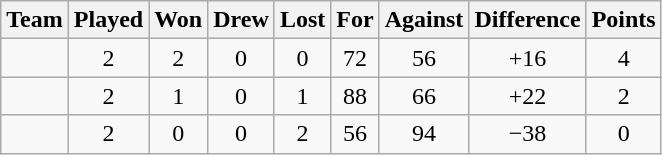<table class="wikitable" style="text-align:center">
<tr>
<th>Team</th>
<th>Played</th>
<th>Won</th>
<th>Drew</th>
<th>Lost</th>
<th>For</th>
<th>Against</th>
<th>Difference</th>
<th>Points</th>
</tr>
<tr>
<td align=left></td>
<td>2</td>
<td>2</td>
<td>0</td>
<td>0</td>
<td>72</td>
<td>56</td>
<td>+16</td>
<td>4</td>
</tr>
<tr>
<td align=left></td>
<td>2</td>
<td>1</td>
<td>0</td>
<td>1</td>
<td>88</td>
<td>66</td>
<td>+22</td>
<td>2</td>
</tr>
<tr>
<td align=left></td>
<td>2</td>
<td>0</td>
<td>0</td>
<td>2</td>
<td>56</td>
<td>94</td>
<td>−38</td>
<td>0</td>
</tr>
</table>
